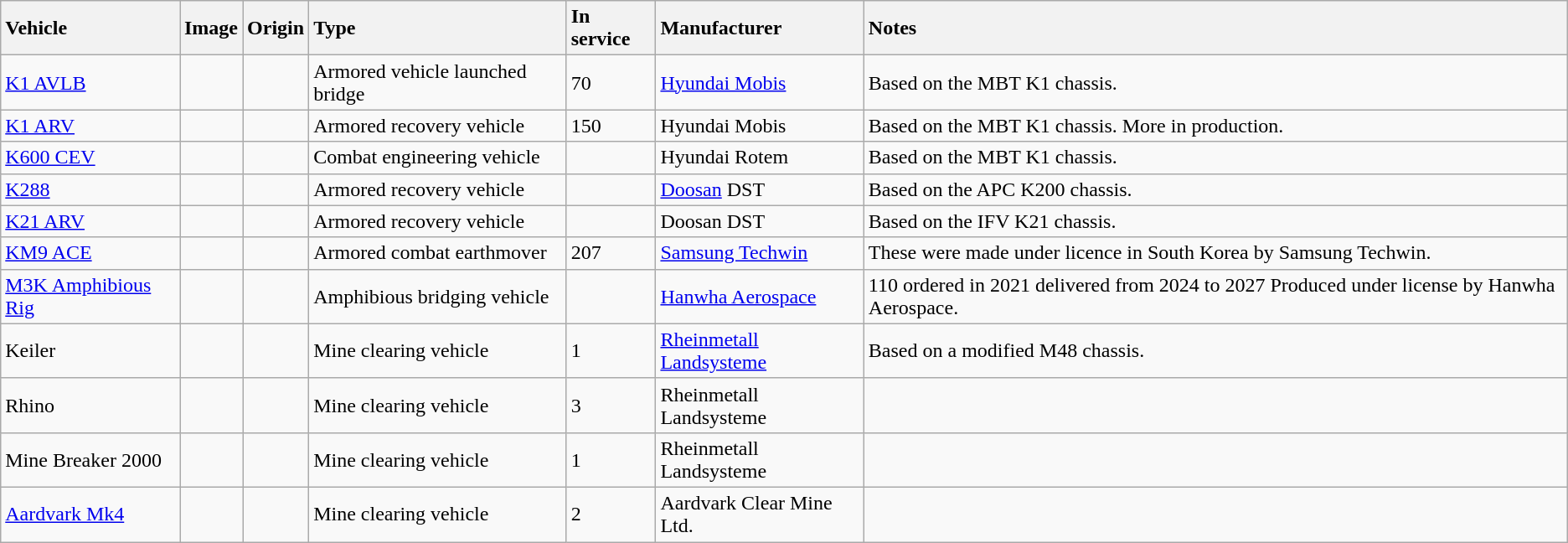<table class="wikitable sortable">
<tr>
<th style="text-align:left;">Vehicle</th>
<th>Image</th>
<th>Origin</th>
<th style="text-align:left;">Type</th>
<th style="text-align:left;">In service</th>
<th style="text-align:left;">Manufacturer</th>
<th style="text-align:left;">Notes</th>
</tr>
<tr>
<td><a href='#'>K1 AVLB</a></td>
<td></td>
<td></td>
<td>Armored vehicle launched bridge</td>
<td>70</td>
<td><a href='#'>Hyundai Mobis</a></td>
<td>Based on the MBT K1 chassis.</td>
</tr>
<tr>
<td><a href='#'>K1 ARV</a></td>
<td></td>
<td></td>
<td>Armored recovery vehicle</td>
<td>150</td>
<td>Hyundai Mobis</td>
<td>Based on the MBT K1 chassis. More in production.</td>
</tr>
<tr>
<td><a href='#'>K600 CEV</a></td>
<td></td>
<td></td>
<td>Combat engineering vehicle</td>
<td></td>
<td>Hyundai Rotem</td>
<td>Based on the MBT K1 chassis.</td>
</tr>
<tr>
<td><a href='#'>K288</a></td>
<td></td>
<td></td>
<td>Armored recovery vehicle</td>
<td></td>
<td><a href='#'>Doosan</a> DST</td>
<td>Based on the APC K200 chassis.</td>
</tr>
<tr>
<td><a href='#'>K21 ARV</a></td>
<td></td>
<td></td>
<td>Armored recovery vehicle</td>
<td></td>
<td>Doosan DST</td>
<td>Based on the IFV K21 chassis.</td>
</tr>
<tr>
<td><a href='#'>KM9 ACE</a></td>
<td></td>
<td><br></td>
<td>Armored combat earthmover</td>
<td>207</td>
<td><a href='#'>Samsung Techwin</a></td>
<td>These were made under licence in South Korea by Samsung Techwin.</td>
</tr>
<tr>
<td><a href='#'>M3K Amphibious Rig</a></td>
<td></td>
<td><br></td>
<td>Amphibious bridging vehicle</td>
<td></td>
<td><a href='#'>Hanwha Aerospace</a></td>
<td>110 ordered in 2021 delivered from 2024 to 2027 Produced under license by Hanwha Aerospace.</td>
</tr>
<tr>
<td>Keiler</td>
<td></td>
<td></td>
<td>Mine clearing vehicle</td>
<td>1</td>
<td><a href='#'>Rheinmetall Landsysteme</a></td>
<td>Based on a modified M48 chassis.</td>
</tr>
<tr>
<td>Rhino</td>
<td></td>
<td></td>
<td>Mine clearing vehicle</td>
<td>3</td>
<td>Rheinmetall Landsysteme</td>
<td></td>
</tr>
<tr>
<td>Mine Breaker 2000</td>
<td></td>
<td></td>
<td>Mine clearing vehicle</td>
<td>1</td>
<td>Rheinmetall Landsysteme</td>
<td></td>
</tr>
<tr>
<td><a href='#'>Aardvark Mk4</a></td>
<td></td>
<td></td>
<td>Mine clearing vehicle</td>
<td>2</td>
<td>Aardvark Clear Mine Ltd.</td>
<td></td>
</tr>
</table>
